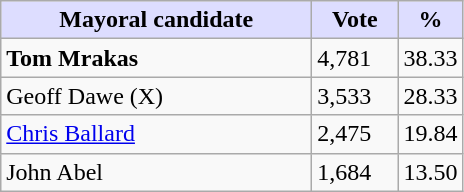<table class="wikitable">
<tr>
<th style="background:#ddf; width:200px;">Mayoral candidate</th>
<th style="background:#ddf; width:50px;">Vote</th>
<th style="background:#ddf; width:30px;">%</th>
</tr>
<tr>
<td><strong>Tom Mrakas</strong></td>
<td>4,781</td>
<td>38.33</td>
</tr>
<tr>
<td>Geoff Dawe (X)</td>
<td>3,533</td>
<td>28.33</td>
</tr>
<tr>
<td><a href='#'>Chris Ballard</a></td>
<td>2,475</td>
<td>19.84</td>
</tr>
<tr>
<td>John Abel</td>
<td>1,684</td>
<td>13.50</td>
</tr>
</table>
